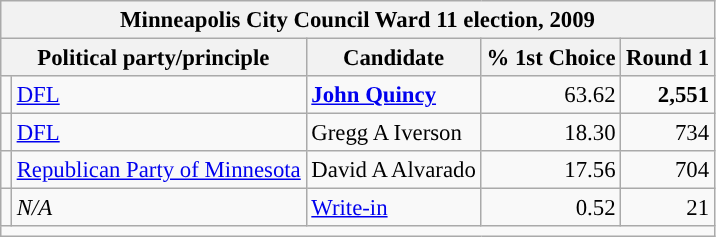<table class="wikitable" style="font-size:95%">
<tr>
<th colspan="5">Minneapolis City Council Ward 11 election, 2009</th>
</tr>
<tr>
<th colspan="2">Political party/principle</th>
<th>Candidate</th>
<th>% 1st Choice</th>
<th>Round 1</th>
</tr>
<tr>
<td style="background-color:"></td>
<td><a href='#'>DFL</a></td>
<td><strong><a href='#'>John Quincy</a></strong></td>
<td align="right">63.62</td>
<td align="right"><strong>2,551</strong></td>
</tr>
<tr>
<td style="background-color:"></td>
<td><a href='#'>DFL</a></td>
<td>Gregg A Iverson</td>
<td align="right">18.30</td>
<td align="right">734</td>
</tr>
<tr>
<td style="background-color:"></td>
<td><a href='#'>Republican Party of Minnesota</a></td>
<td>David A Alvarado</td>
<td align="right">17.56</td>
<td align="right">704</td>
</tr>
<tr>
<td style="background-color:"></td>
<td><em>N/A</em></td>
<td><a href='#'>Write-in</a></td>
<td align="right">0.52</td>
<td align="right">21</td>
</tr>
<tr>
<td colspan="5"></td>
</tr>
</table>
